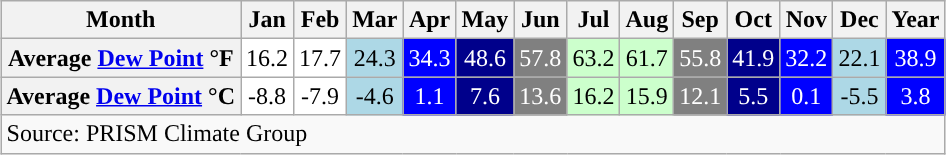<table class="wikitable" style="margin-left: auto; margin-right: auto;">
<tr>
<th scope="col">Month</th>
<th scope="col">Jan</th>
<th scope="col">Feb</th>
<th scope="col">Mar</th>
<th scope="col">Apr</th>
<th scope="col">May</th>
<th scope="col">Jun</th>
<th scope="col">Jul</th>
<th scope="col">Aug</th>
<th scope="col">Sep</th>
<th scope="col">Oct</th>
<th scope="col">Nov</th>
<th scope="col">Dec</th>
<th scope="col">Year</th>
</tr>
<tr>
<th scope="row">Average <a href='#'>Dew Point</a> °F</th>
<td style="background:#ffffff;color:#000000;text-align:center;">16.2</td>
<td style="background:#ffffff;color:#000000;text-align:center;">17.7</td>
<td style="background:#add8e6;color:#000000;text-align:center;">24.3</td>
<td style="background:#0000ff;color:#ffffff;text-align:center;">34.3</td>
<td style="background:#00008b;color:#ffffff;text-align:center;">48.6</td>
<td style="background:#808080;color:#ffffff;text-align:center;">57.8</td>
<td style="background:#ccffcc;color:#000000;text-align:center;">63.2</td>
<td style="background:#ccffcc;color:#000000;text-align:center;">61.7</td>
<td style="background:#808080;color:#ffffff;text-align:center;">55.8</td>
<td style="background:#00008b;color:#ffffff;text-align:center;">41.9</td>
<td style="background:#0000ff;color:#ffffff;text-align:center;">32.2</td>
<td style="background:#add8e6;color:#000000;text-align:center;">22.1</td>
<td style="background:#0000ff;color:#ffffff;text-align:center;">38.9</td>
</tr>
<tr>
<th scope="row">Average <a href='#'>Dew Point</a> °C</th>
<td style="background:#ffffff;color:#000000;text-align:center;">-8.8</td>
<td style="background:#ffffff;color:#000000;text-align:center;">-7.9</td>
<td style="background:#add8e6;color:#000000;text-align:center;">-4.6</td>
<td style="background:#0000ff;color:#ffffff;text-align:center;">1.1</td>
<td style="background:#00008b;color:#ffffff;text-align:center;">7.6</td>
<td style="background:#808080;color:#ffffff;text-align:center;">13.6</td>
<td style="background:#ccffcc;color:#000000;text-align:center;">16.2</td>
<td style="background:#ccffcc;color:#000000;text-align:center;">15.9</td>
<td style="background:#808080;color:#ffffff;text-align:center;">12.1</td>
<td style="background:#00008b;color:#ffffff;text-align:center;">5.5</td>
<td style="background:#0000ff;color:#ffffff;text-align:center;">0.1</td>
<td style="background:#add8e6;color:#000000;text-align:center;">-5.5</td>
<td style="background:#0000ff;color:#ffffff;text-align:center;">3.8</td>
</tr>
<tr>
<td colspan="14"><div>Source: PRISM Climate Group</div></td>
</tr>
</table>
